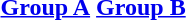<table>
<tr style="text-align:center">
<th><a href='#'>Group A</a></th>
<th><a href='#'>Group B</a></th>
</tr>
<tr style="vertical-align:top">
<td></td>
<td></td>
</tr>
</table>
